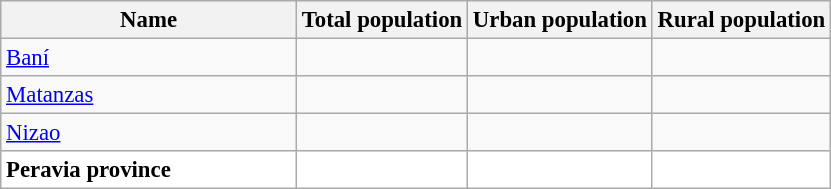<table class="wikitable sortable" style="text-align:right; font-size:95%;">
<tr>
<th width="190px">Name</th>
<th>Total population</th>
<th>Urban population</th>
<th>Rural population</th>
</tr>
<tr>
<td align="left"><a href='#'>Baní</a></td>
<td></td>
<td></td>
<td></td>
</tr>
<tr>
<td align="left"><a href='#'>Matanzas</a></td>
<td></td>
<td></td>
<td></td>
</tr>
<tr>
<td align="left"><a href='#'>Nizao</a></td>
<td></td>
<td></td>
<td></td>
</tr>
<tr style="background:white">
<td align="left"><strong>Peravia province</strong></td>
<td></td>
<td></td>
<td></td>
</tr>
</table>
